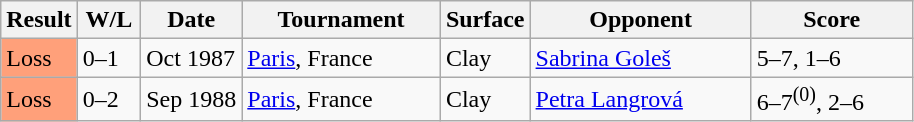<table class="sortable wikitable">
<tr>
<th style="width:40px">Result</th>
<th style="width:35px" class="unsortable">W/L</th>
<th style="width:60px">Date</th>
<th style="width:125px">Tournament</th>
<th style="width:50px">Surface</th>
<th style="width:140px">Opponent</th>
<th style="width:100px" class="unsortable">Score</th>
</tr>
<tr>
<td style="background:#ffa07a;">Loss</td>
<td>0–1</td>
<td>Oct 1987</td>
<td><a href='#'>Paris</a>, France</td>
<td>Clay</td>
<td> <a href='#'>Sabrina Goleš</a></td>
<td>5–7, 1–6</td>
</tr>
<tr>
<td style="background:#ffa07a;">Loss</td>
<td>0–2</td>
<td>Sep 1988</td>
<td><a href='#'>Paris</a>, France</td>
<td>Clay</td>
<td> <a href='#'>Petra Langrová</a></td>
<td>6–7<sup>(0)</sup>, 2–6</td>
</tr>
</table>
